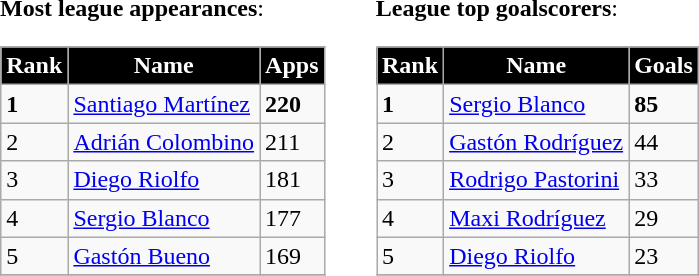<table cellpadding=8>
<tr>
<td valign="bottom"><strong>Most league appearances</strong>:<br><table class="wikitable" style="text-align:left">
<tr>
<th style="color:#FFFFFF; background:black;">Rank</th>
<th style="color:#FFFFFF; background:black;">Name</th>
<th style="color:#FFFFFF; background:black;">Apps</th>
</tr>
<tr>
<td><strong>1</strong></td>
<td> <a href='#'>Santiago Martínez</a></td>
<td><strong>220</strong></td>
</tr>
<tr>
<td>2</td>
<td> <a href='#'>Adrián Colombino</a></td>
<td>211</td>
</tr>
<tr>
<td>3</td>
<td> <a href='#'>Diego Riolfo</a></td>
<td>181</td>
</tr>
<tr>
<td>4</td>
<td> <a href='#'>Sergio Blanco</a></td>
<td>177</td>
</tr>
<tr>
<td>5</td>
<td> <a href='#'>Gastón Bueno</a></td>
<td>169</td>
</tr>
<tr>
</tr>
</table>
</td>
<td valign=top><br><strong>League top goalscorers</strong>:<table class="wikitable" style="text-align:left">
<tr>
<th style="color:#FFFFFF; background:black;">Rank</th>
<th style="color:#FFFFFF; background:black;">Name</th>
<th style="color:#FFFFFF; background:black;">Goals</th>
</tr>
<tr>
<td><strong>1</strong></td>
<td> <a href='#'>Sergio Blanco</a></td>
<td><strong>85</strong></td>
</tr>
<tr>
<td>2</td>
<td> <a href='#'>Gastón Rodríguez</a></td>
<td>44</td>
</tr>
<tr>
<td>3</td>
<td> <a href='#'>Rodrigo Pastorini</a></td>
<td>33</td>
</tr>
<tr>
<td>4</td>
<td> <a href='#'>Maxi Rodríguez</a></td>
<td>29</td>
</tr>
<tr>
<td>5</td>
<td> <a href='#'>Diego Riolfo</a></td>
<td>23</td>
</tr>
<tr>
</tr>
</table>
</td>
</tr>
</table>
